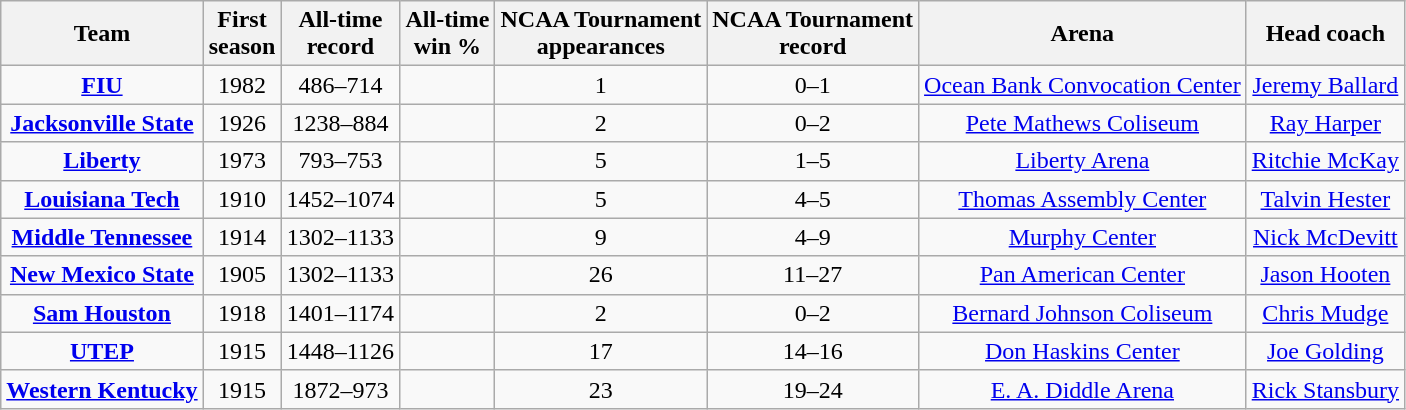<table class="wikitable sortable" style="text-align: center;">
<tr>
<th>Team</th>
<th>First<br>season</th>
<th>All-time<br>record</th>
<th>All-time<br>win %</th>
<th>NCAA Tournament<br>appearances</th>
<th>NCAA Tournament<br>record</th>
<th>Arena</th>
<th>Head coach</th>
</tr>
<tr>
<td><strong><a href='#'>FIU</a></strong></td>
<td>1982</td>
<td>486–714</td>
<td></td>
<td>1</td>
<td>0–1</td>
<td><a href='#'>Ocean Bank Convocation Center</a></td>
<td><a href='#'>Jeremy Ballard</a></td>
</tr>
<tr>
<td><strong><a href='#'>Jacksonville State</a></strong></td>
<td>1926</td>
<td>1238–884</td>
<td></td>
<td>2</td>
<td>0–2</td>
<td><a href='#'>Pete Mathews Coliseum</a></td>
<td><a href='#'>Ray Harper</a></td>
</tr>
<tr>
<td><strong><a href='#'>Liberty</a></strong></td>
<td>1973</td>
<td>793–753</td>
<td></td>
<td>5</td>
<td>1–5</td>
<td><a href='#'>Liberty Arena</a></td>
<td><a href='#'>Ritchie McKay</a></td>
</tr>
<tr>
<td><strong><a href='#'>Louisiana Tech</a></strong></td>
<td>1910</td>
<td>1452–1074</td>
<td></td>
<td>5</td>
<td>4–5</td>
<td><a href='#'>Thomas Assembly Center</a></td>
<td><a href='#'>Talvin Hester</a></td>
</tr>
<tr>
<td><strong><a href='#'>Middle Tennessee</a></strong></td>
<td>1914</td>
<td>1302–1133</td>
<td></td>
<td>9</td>
<td>4–9</td>
<td><a href='#'>Murphy Center</a></td>
<td><a href='#'>Nick McDevitt</a></td>
</tr>
<tr>
<td><strong><a href='#'>New Mexico State</a></strong></td>
<td>1905</td>
<td>1302–1133</td>
<td></td>
<td>26</td>
<td>11–27</td>
<td><a href='#'>Pan American Center</a></td>
<td><a href='#'>Jason Hooten</a></td>
</tr>
<tr>
<td><strong><a href='#'>Sam Houston</a></strong></td>
<td>1918</td>
<td>1401–1174</td>
<td></td>
<td>2</td>
<td>0–2</td>
<td><a href='#'>Bernard Johnson Coliseum</a></td>
<td><a href='#'>Chris Mudge</a></td>
</tr>
<tr>
<td><strong><a href='#'>UTEP</a></strong></td>
<td>1915</td>
<td>1448–1126</td>
<td></td>
<td>17</td>
<td>14–16</td>
<td><a href='#'>Don Haskins Center</a></td>
<td><a href='#'>Joe Golding</a></td>
</tr>
<tr>
<td><strong><a href='#'>Western Kentucky</a></strong></td>
<td>1915</td>
<td>1872–973</td>
<td></td>
<td>23</td>
<td>19–24</td>
<td><a href='#'>E. A. Diddle Arena</a></td>
<td><a href='#'>Rick Stansbury</a></td>
</tr>
</table>
